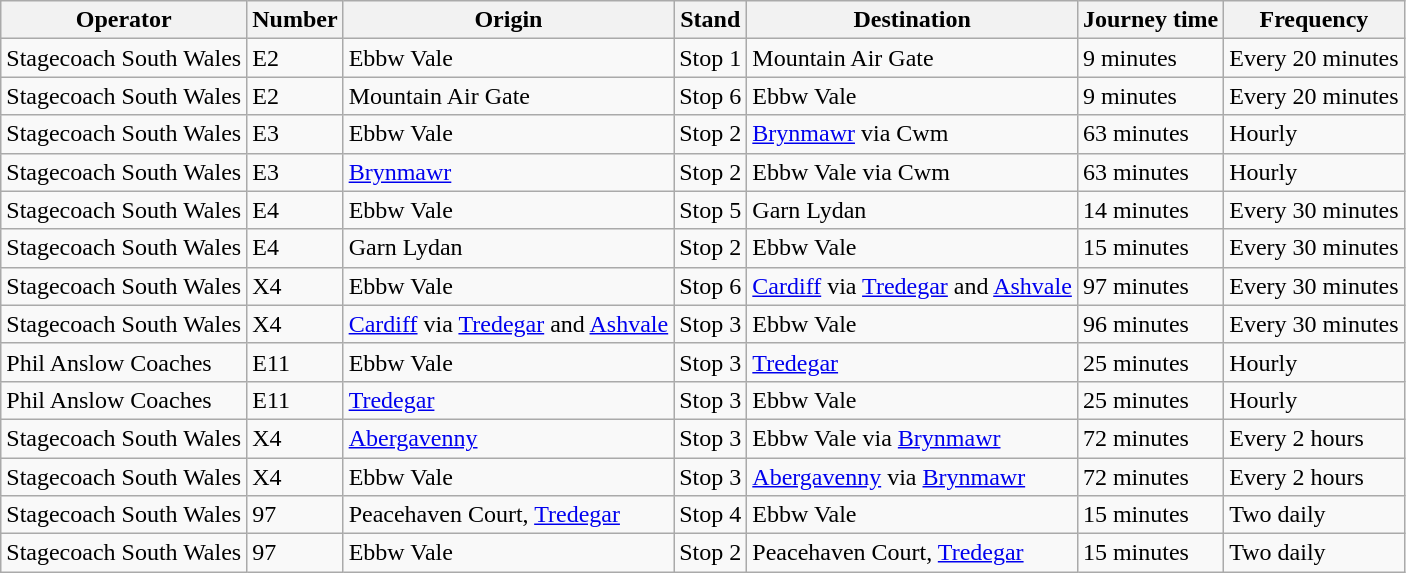<table class="wikitable">
<tr>
<th>Operator</th>
<th>Number</th>
<th>Origin</th>
<th>Stand</th>
<th>Destination</th>
<th>Journey time</th>
<th>Frequency</th>
</tr>
<tr>
<td>Stagecoach South Wales</td>
<td>E2</td>
<td>Ebbw Vale</td>
<td>Stop 1</td>
<td>Mountain Air Gate</td>
<td>9 minutes</td>
<td>Every 20 minutes</td>
</tr>
<tr>
<td>Stagecoach South Wales</td>
<td>E2</td>
<td>Mountain Air Gate</td>
<td>Stop 6</td>
<td>Ebbw Vale</td>
<td>9 minutes</td>
<td>Every 20 minutes</td>
</tr>
<tr>
<td>Stagecoach South Wales</td>
<td>E3</td>
<td>Ebbw Vale</td>
<td>Stop 2</td>
<td><a href='#'>Brynmawr</a> via Cwm</td>
<td>63 minutes</td>
<td>Hourly</td>
</tr>
<tr>
<td>Stagecoach South Wales</td>
<td>E3</td>
<td><a href='#'>Brynmawr</a></td>
<td>Stop 2</td>
<td>Ebbw Vale via Cwm</td>
<td>63 minutes</td>
<td>Hourly</td>
</tr>
<tr>
<td>Stagecoach South Wales</td>
<td>E4</td>
<td>Ebbw Vale</td>
<td>Stop 5</td>
<td>Garn Lydan</td>
<td>14 minutes</td>
<td>Every 30 minutes</td>
</tr>
<tr>
<td>Stagecoach South Wales</td>
<td>E4</td>
<td>Garn Lydan</td>
<td>Stop 2</td>
<td>Ebbw Vale</td>
<td>15 minutes</td>
<td>Every 30 minutes</td>
</tr>
<tr>
<td>Stagecoach South Wales</td>
<td>X4</td>
<td>Ebbw Vale</td>
<td>Stop 6</td>
<td><a href='#'>Cardiff</a> via <a href='#'>Tredegar</a> and <a href='#'>Ashvale</a></td>
<td>97 minutes</td>
<td>Every 30 minutes</td>
</tr>
<tr>
<td>Stagecoach South Wales</td>
<td>X4</td>
<td><a href='#'>Cardiff</a> via <a href='#'>Tredegar</a> and <a href='#'>Ashvale</a></td>
<td>Stop 3</td>
<td>Ebbw Vale</td>
<td>96 minutes</td>
<td>Every 30 minutes</td>
</tr>
<tr>
<td>Phil Anslow Coaches</td>
<td>E11</td>
<td>Ebbw Vale</td>
<td>Stop 3</td>
<td><a href='#'>Tredegar</a></td>
<td>25 minutes</td>
<td>Hourly</td>
</tr>
<tr>
<td>Phil Anslow Coaches</td>
<td>E11</td>
<td><a href='#'>Tredegar</a></td>
<td>Stop 3</td>
<td>Ebbw Vale</td>
<td>25 minutes</td>
<td>Hourly</td>
</tr>
<tr>
<td>Stagecoach South Wales</td>
<td>X4</td>
<td><a href='#'>Abergavenny</a></td>
<td>Stop 3</td>
<td>Ebbw Vale via <a href='#'>Brynmawr</a></td>
<td>72 minutes</td>
<td>Every 2 hours</td>
</tr>
<tr>
<td>Stagecoach South Wales</td>
<td>X4</td>
<td>Ebbw Vale</td>
<td>Stop 3</td>
<td><a href='#'>Abergavenny</a> via <a href='#'>Brynmawr</a></td>
<td>72 minutes</td>
<td>Every 2 hours</td>
</tr>
<tr>
<td>Stagecoach South Wales</td>
<td>97</td>
<td>Peacehaven Court, <a href='#'>Tredegar</a></td>
<td>Stop 4</td>
<td>Ebbw Vale</td>
<td>15 minutes</td>
<td>Two daily</td>
</tr>
<tr>
<td>Stagecoach South Wales</td>
<td>97</td>
<td>Ebbw Vale</td>
<td>Stop 2</td>
<td>Peacehaven Court, <a href='#'>Tredegar</a></td>
<td>15 minutes</td>
<td>Two daily</td>
</tr>
</table>
